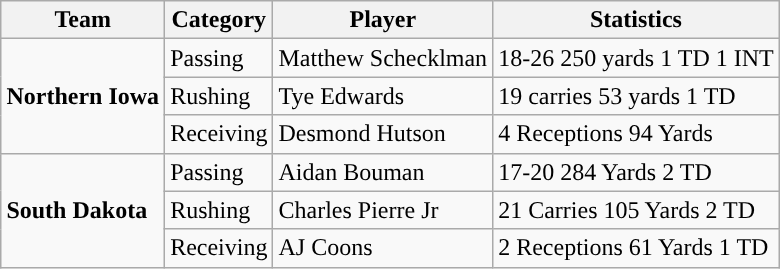<table class="wikitable" style="float: right;">
<tr>
<th>Team</th>
<th>Category</th>
<th>Player</th>
<th>Statistics</th>
</tr>
<tr>
<td rowspan=3><strong>Northern Iowa</strong></td>
<td>Passing</td>
<td>Matthew Schecklman</td>
<td>18-26 250 yards 1 TD 1 INT</td>
</tr>
<tr>
<td>Rushing</td>
<td>Tye Edwards</td>
<td>19 carries 53 yards 1 TD</td>
</tr>
<tr>
<td>Receiving</td>
<td>Desmond Hutson</td>
<td>4 Receptions 94 Yards</td>
</tr>
<tr>
<td rowspan=3><strong>South Dakota</strong></td>
<td>Passing</td>
<td>Aidan Bouman</td>
<td>17-20 284 Yards 2 TD</td>
</tr>
<tr>
<td>Rushing</td>
<td>Charles Pierre Jr</td>
<td>21 Carries 105 Yards 2 TD</td>
</tr>
<tr>
<td>Receiving</td>
<td>AJ Coons</td>
<td>2 Receptions 61 Yards 1 TD</td>
</tr>
</table>
